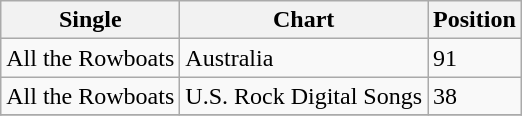<table class="wikitable sortable">
<tr>
<th>Single</th>
<th>Chart</th>
<th>Position</th>
</tr>
<tr>
<td>All the Rowboats</td>
<td>Australia</td>
<td>91</td>
</tr>
<tr>
<td>All the Rowboats</td>
<td>U.S. Rock Digital Songs</td>
<td>38</td>
</tr>
<tr>
</tr>
</table>
